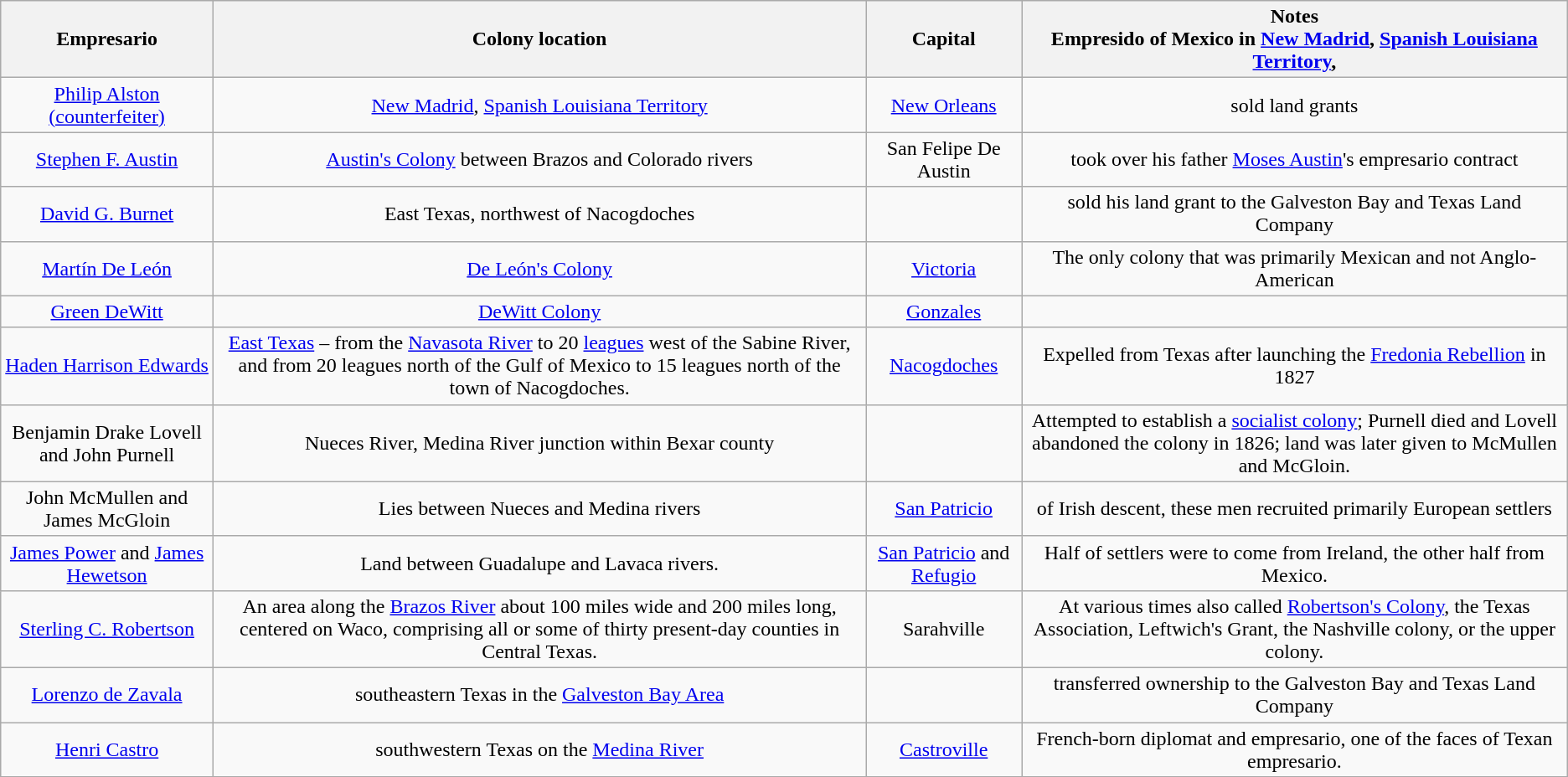<table class="wikitable" style="text-align:center" align="center">
<tr>
<th>Empresario</th>
<th>Colony location</th>
<th>Capital</th>
<th>Notes<br>Empresido of Mexico in <a href='#'>New Madrid</a>, <a href='#'>Spanish Louisiana Territory</a>,</th>
</tr>
<tr>
<td><a href='#'>Philip Alston (counterfeiter)</a></td>
<td><a href='#'>New Madrid</a>, <a href='#'>Spanish Louisiana Territory</a></td>
<td><a href='#'>New Orleans</a></td>
<td>sold land grants</td>
</tr>
<tr>
<td><a href='#'>Stephen F. Austin</a></td>
<td><a href='#'>Austin's Colony</a> between Brazos and Colorado rivers</td>
<td>San Felipe De Austin</td>
<td>took over his father <a href='#'>Moses Austin</a>'s empresario contract</td>
</tr>
<tr>
<td><a href='#'>David G. Burnet</a></td>
<td>East Texas, northwest of Nacogdoches</td>
<td></td>
<td>sold his land grant to the Galveston Bay and Texas Land Company</td>
</tr>
<tr>
<td><a href='#'>Martín De León</a></td>
<td><a href='#'>De León's Colony</a></td>
<td><a href='#'>Victoria</a></td>
<td>The only colony that was primarily Mexican and not Anglo-American</td>
</tr>
<tr>
<td><a href='#'>Green DeWitt</a></td>
<td><a href='#'>DeWitt Colony</a></td>
<td><a href='#'>Gonzales</a></td>
<td></td>
</tr>
<tr>
<td><a href='#'>Haden Harrison Edwards</a></td>
<td><a href='#'>East Texas</a> – from the <a href='#'>Navasota River</a> to 20 <a href='#'>leagues</a> west of the Sabine River, and from 20 leagues north of the Gulf of Mexico to 15 leagues north of the town of Nacogdoches.</td>
<td><a href='#'>Nacogdoches</a></td>
<td>Expelled from Texas after launching the <a href='#'>Fredonia Rebellion</a> in 1827</td>
</tr>
<tr>
<td>Benjamin Drake Lovell and John Purnell</td>
<td>Nueces River, Medina River junction within Bexar county </td>
<td></td>
<td>Attempted to establish a <a href='#'>socialist colony</a>; Purnell died and Lovell abandoned the colony in 1826; land was later given to McMullen and McGloin.</td>
</tr>
<tr>
<td>John McMullen and James McGloin</td>
<td>Lies between Nueces and Medina rivers </td>
<td><a href='#'>San Patricio</a></td>
<td>of Irish descent, these men recruited primarily European settlers</td>
</tr>
<tr>
<td><a href='#'>James Power</a> and <a href='#'>James Hewetson</a></td>
<td>Land between Guadalupe and Lavaca rivers.</td>
<td><a href='#'>San Patricio</a> and <a href='#'>Refugio</a></td>
<td>Half of settlers were to come from Ireland, the other half from Mexico.</td>
</tr>
<tr>
<td><a href='#'>Sterling C. Robertson</a></td>
<td>An area along the <a href='#'>Brazos River</a> about 100 miles wide and 200 miles long, centered on Waco, comprising all or some of thirty present-day counties in Central Texas.</td>
<td>Sarahville</td>
<td>At various times also called <a href='#'>Robertson's Colony</a>, the Texas Association, Leftwich's Grant, the Nashville colony, or the upper colony.</td>
</tr>
<tr>
<td><a href='#'>Lorenzo de Zavala</a></td>
<td>southeastern Texas in the <a href='#'>Galveston Bay Area</a></td>
<td></td>
<td>transferred ownership to the Galveston Bay and Texas Land Company</td>
</tr>
<tr>
<td><a href='#'>Henri Castro</a></td>
<td>southwestern Texas on the <a href='#'>Medina River</a></td>
<td><a href='#'>Castroville</a></td>
<td>French-born diplomat and empresario, one of the faces of Texan empresario. </td>
</tr>
</table>
